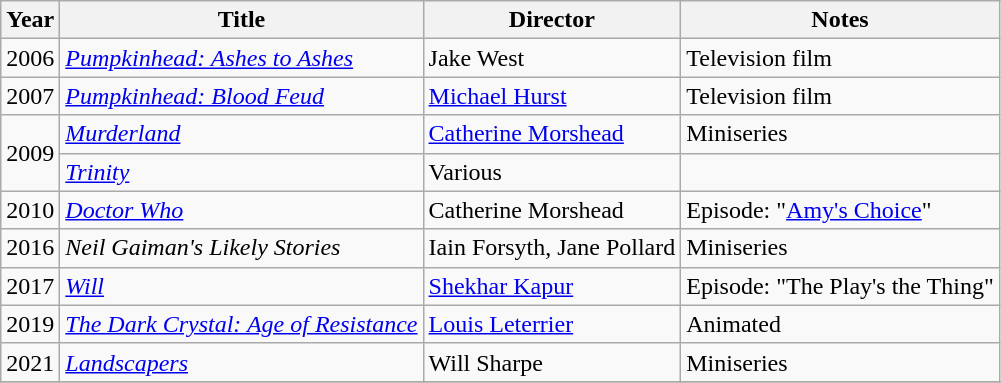<table class="wikitable">
<tr>
<th>Year</th>
<th>Title</th>
<th>Director</th>
<th>Notes</th>
</tr>
<tr>
<td>2006</td>
<td><em><a href='#'>Pumpkinhead: Ashes to Ashes</a></em></td>
<td>Jake West</td>
<td>Television film</td>
</tr>
<tr>
<td>2007</td>
<td><em><a href='#'>Pumpkinhead: Blood Feud</a></em></td>
<td><a href='#'>Michael Hurst</a></td>
<td>Television film</td>
</tr>
<tr>
<td rowspan="2">2009</td>
<td><em><a href='#'>Murderland</a></em></td>
<td><a href='#'>Catherine Morshead</a></td>
<td>Miniseries</td>
</tr>
<tr>
<td><em><a href='#'>Trinity</a></em></td>
<td>Various</td>
<td></td>
</tr>
<tr>
<td>2010</td>
<td><em><a href='#'>Doctor Who</a></em></td>
<td>Catherine Morshead</td>
<td>Episode: "<a href='#'>Amy's Choice</a>"</td>
</tr>
<tr>
<td>2016</td>
<td><em>Neil Gaiman's Likely Stories</em></td>
<td>Iain Forsyth, Jane Pollard</td>
<td>Miniseries</td>
</tr>
<tr>
<td>2017</td>
<td><em><a href='#'>Will</a></em></td>
<td><a href='#'>Shekhar Kapur</a></td>
<td>Episode: "The Play's the Thing"</td>
</tr>
<tr>
<td>2019</td>
<td><em><a href='#'>The Dark Crystal: Age of Resistance</a></em></td>
<td><a href='#'>Louis Leterrier</a></td>
<td>Animated</td>
</tr>
<tr>
<td>2021</td>
<td><em><a href='#'>Landscapers</a></em></td>
<td>Will Sharpe</td>
<td>Miniseries</td>
</tr>
<tr>
</tr>
</table>
